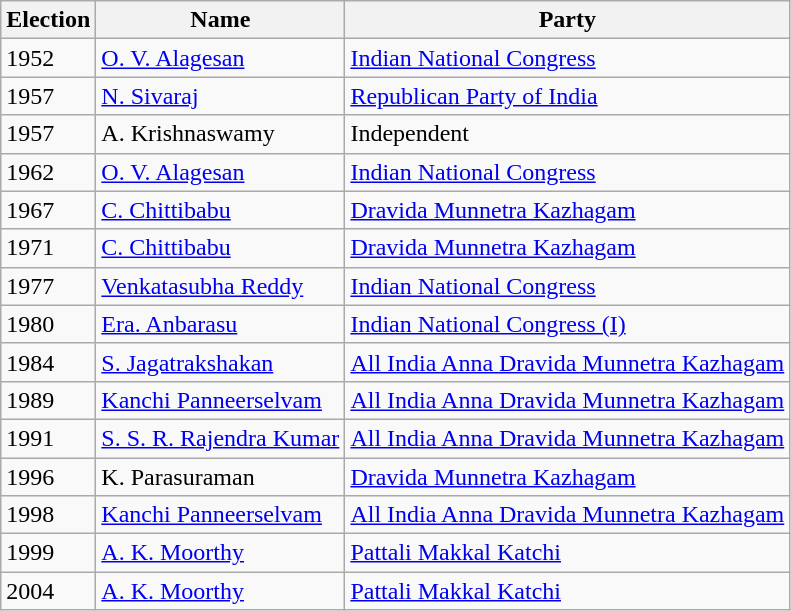<table class="wikitable sortable">
<tr>
<th>Election</th>
<th>Name</th>
<th>Party</th>
</tr>
<tr --->
<td>1952</td>
<td><a href='#'>O. V. Alagesan</a></td>
<td><a href='#'>Indian National Congress</a></td>
</tr>
<tr --->
<td>1957</td>
<td><a href='#'>N. Sivaraj</a></td>
<td><a href='#'>Republican Party of India</a></td>
</tr>
<tr --->
<td>1957</td>
<td>A. Krishnaswamy</td>
<td>Independent</td>
</tr>
<tr --->
<td>1962</td>
<td><a href='#'>O. V. Alagesan</a></td>
<td><a href='#'>Indian National Congress</a></td>
</tr>
<tr --->
<td>1967</td>
<td><a href='#'>C. Chittibabu</a></td>
<td><a href='#'>Dravida Munnetra Kazhagam</a></td>
</tr>
<tr --->
<td>1971</td>
<td><a href='#'>C. Chittibabu</a></td>
<td><a href='#'>Dravida Munnetra Kazhagam</a></td>
</tr>
<tr --->
<td>1977</td>
<td><a href='#'>Venkatasubha Reddy</a></td>
<td><a href='#'>Indian National Congress</a></td>
</tr>
<tr --->
<td>1980</td>
<td><a href='#'>Era. Anbarasu</a></td>
<td><a href='#'>Indian National Congress (I)</a></td>
</tr>
<tr --->
<td>1984</td>
<td><a href='#'>S. Jagatrakshakan</a></td>
<td><a href='#'>All India Anna Dravida Munnetra Kazhagam</a></td>
</tr>
<tr --->
<td>1989</td>
<td><a href='#'>Kanchi Panneerselvam</a></td>
<td><a href='#'>All India Anna Dravida Munnetra Kazhagam</a></td>
</tr>
<tr --->
<td>1991</td>
<td><a href='#'>S. S. R. Rajendra Kumar</a></td>
<td><a href='#'>All India Anna Dravida Munnetra Kazhagam</a></td>
</tr>
<tr --->
<td>1996</td>
<td>K. Parasuraman</td>
<td><a href='#'>Dravida Munnetra Kazhagam</a></td>
</tr>
<tr --->
<td>1998</td>
<td><a href='#'>Kanchi Panneerselvam</a></td>
<td><a href='#'>All India Anna Dravida Munnetra Kazhagam</a></td>
</tr>
<tr --->
<td>1999</td>
<td><a href='#'>A. K. Moorthy</a></td>
<td><a href='#'>Pattali Makkal Katchi</a></td>
</tr>
<tr --->
<td>2004</td>
<td><a href='#'>A. K. Moorthy</a></td>
<td><a href='#'>Pattali Makkal Katchi</a></td>
</tr>
</table>
